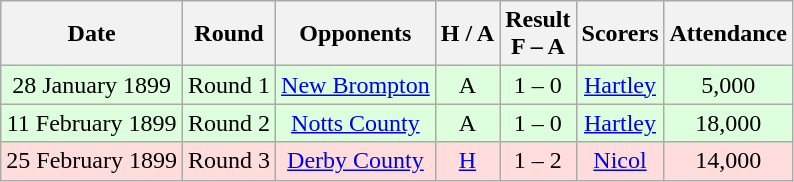<table class="wikitable" style="text-align:center">
<tr>
<th>Date</th>
<th>Round</th>
<th>Opponents</th>
<th>H / A</th>
<th>Result<br>F – A</th>
<th>Scorers</th>
<th>Attendance</th>
</tr>
<tr bgcolor="#ddffdd">
<td>28 January 1899</td>
<td>Round 1</td>
<td><a href='#'>New Brompton</a></td>
<td>A</td>
<td>1 – 0</td>
<td><a href='#'>Hartley</a></td>
<td>5,000</td>
</tr>
<tr bgcolor="#ddffdd">
<td>11 February 1899</td>
<td>Round 2</td>
<td><a href='#'>Notts County</a></td>
<td>A</td>
<td>1 – 0</td>
<td><a href='#'>Hartley</a></td>
<td>18,000</td>
</tr>
<tr bgcolor="#ffdddd">
<td>25 February 1899</td>
<td>Round 3</td>
<td><a href='#'>Derby County</a></td>
<td><a href='#'>H</a></td>
<td>1 – 2</td>
<td><a href='#'>Nicol</a></td>
<td>14,000</td>
</tr>
</table>
